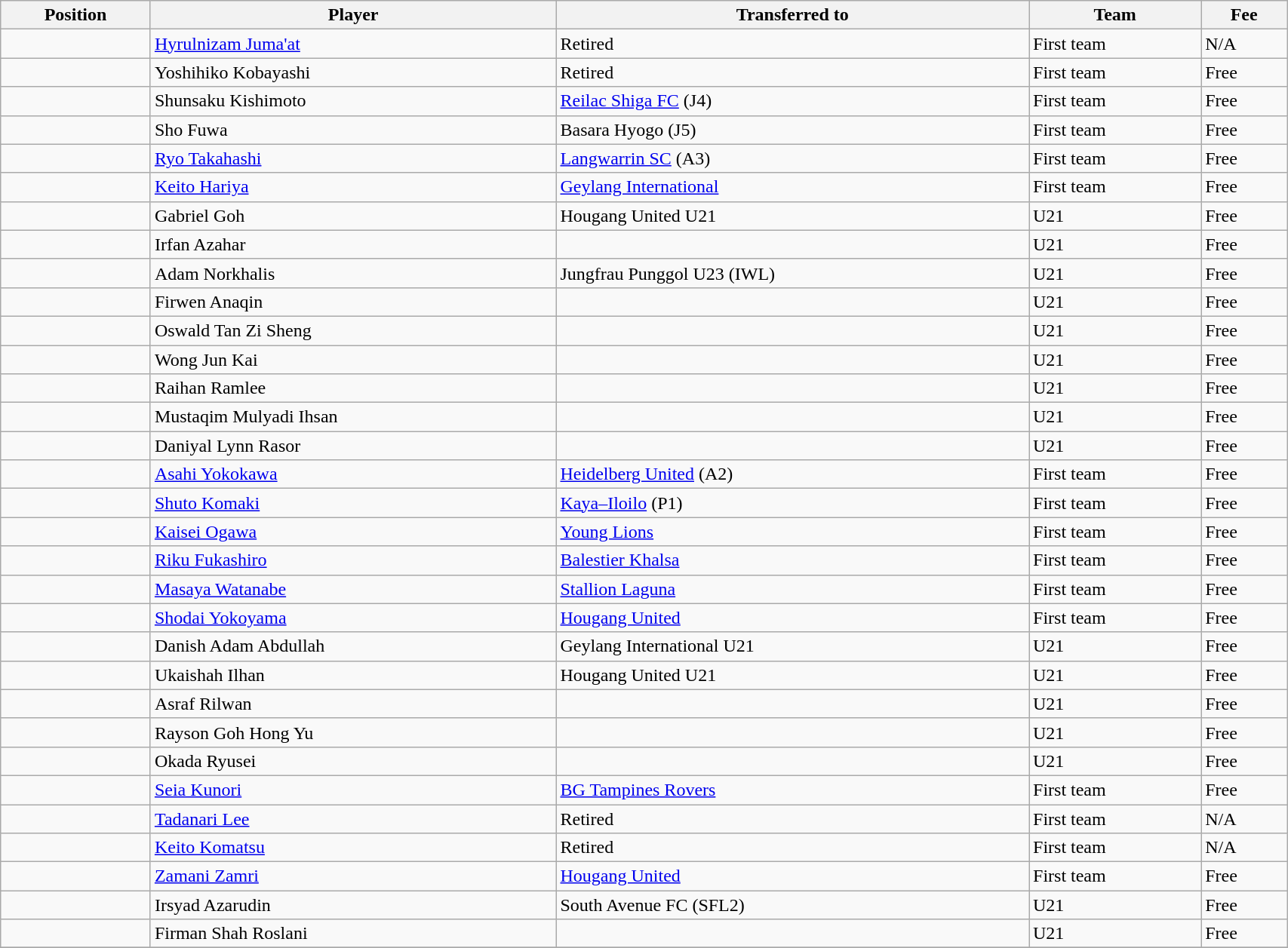<table class="wikitable sortable" style="width:90%;text-align:left">
<tr>
<th>Position</th>
<th>Player</th>
<th>Transferred to</th>
<th>Team</th>
<th>Fee</th>
</tr>
<tr>
<td></td>
<td> <a href='#'>Hyrulnizam Juma'at</a></td>
<td>Retired</td>
<td>First team</td>
<td>N/A</td>
</tr>
<tr>
<td></td>
<td> Yoshihiko Kobayashi</td>
<td>Retired</td>
<td>First team</td>
<td>Free</td>
</tr>
<tr>
<td></td>
<td> Shunsaku Kishimoto</td>
<td> <a href='#'>Reilac Shiga FC</a> (J4)</td>
<td>First team</td>
<td>Free </td>
</tr>
<tr>
<td></td>
<td> Sho Fuwa</td>
<td> Basara Hyogo (J5)</td>
<td>First team</td>
<td>Free </td>
</tr>
<tr>
<td></td>
<td> <a href='#'>Ryo Takahashi</a></td>
<td> <a href='#'>Langwarrin SC</a> (A3)</td>
<td>First team</td>
<td>Free </td>
</tr>
<tr>
<td></td>
<td> <a href='#'>Keito Hariya</a></td>
<td> <a href='#'>Geylang International</a></td>
<td>First team</td>
<td>Free </td>
</tr>
<tr>
<td></td>
<td> Gabriel Goh</td>
<td> Hougang United U21</td>
<td>U21</td>
<td>Free</td>
</tr>
<tr>
<td></td>
<td> Irfan Azahar</td>
<td></td>
<td>U21</td>
<td>Free</td>
</tr>
<tr>
<td></td>
<td> Adam Norkhalis</td>
<td> Jungfrau Punggol U23 (IWL)</td>
<td>U21</td>
<td>Free</td>
</tr>
<tr>
<td></td>
<td> Firwen Anaqin</td>
<td></td>
<td>U21</td>
<td>Free</td>
</tr>
<tr>
<td></td>
<td> Oswald Tan Zi Sheng</td>
<td></td>
<td>U21</td>
<td>Free</td>
</tr>
<tr>
<td></td>
<td> Wong Jun Kai</td>
<td></td>
<td>U21</td>
<td>Free</td>
</tr>
<tr>
<td></td>
<td> Raihan Ramlee</td>
<td></td>
<td>U21</td>
<td>Free</td>
</tr>
<tr>
<td></td>
<td> Mustaqim Mulyadi Ihsan</td>
<td></td>
<td>U21</td>
<td>Free</td>
</tr>
<tr>
<td></td>
<td> Daniyal Lynn Rasor</td>
<td></td>
<td>U21</td>
<td>Free</td>
</tr>
<tr>
<td></td>
<td> <a href='#'>Asahi Yokokawa</a></td>
<td> <a href='#'>Heidelberg United</a> (A2)</td>
<td>First team</td>
<td>Free </td>
</tr>
<tr>
<td></td>
<td> <a href='#'>Shuto Komaki</a></td>
<td> <a href='#'>Kaya–Iloilo</a> (P1)</td>
<td>First team</td>
<td>Free </td>
</tr>
<tr>
<td></td>
<td> <a href='#'>Kaisei Ogawa</a></td>
<td> <a href='#'>Young Lions</a></td>
<td>First team</td>
<td>Free </td>
</tr>
<tr>
<td></td>
<td> <a href='#'>Riku Fukashiro</a></td>
<td> <a href='#'>Balestier Khalsa</a></td>
<td>First team</td>
<td>Free </td>
</tr>
<tr>
<td></td>
<td> <a href='#'>Masaya Watanabe</a></td>
<td> <a href='#'>Stallion Laguna</a></td>
<td>First team</td>
<td>Free</td>
</tr>
<tr>
<td></td>
<td> <a href='#'>Shodai Yokoyama</a></td>
<td> <a href='#'>Hougang United</a></td>
<td>First team</td>
<td>Free </td>
</tr>
<tr>
<td></td>
<td> Danish Adam Abdullah</td>
<td> Geylang International U21</td>
<td>U21</td>
<td>Free</td>
</tr>
<tr>
<td></td>
<td> Ukaishah Ilhan</td>
<td> Hougang United U21</td>
<td>U21</td>
<td>Free</td>
</tr>
<tr>
<td></td>
<td> Asraf Rilwan</td>
<td></td>
<td>U21</td>
<td>Free</td>
</tr>
<tr>
<td></td>
<td> Rayson Goh Hong Yu</td>
<td></td>
<td>U21</td>
<td>Free</td>
</tr>
<tr>
<td></td>
<td> Okada Ryusei</td>
<td></td>
<td>U21</td>
<td>Free</td>
</tr>
<tr>
<td></td>
<td> <a href='#'>Seia Kunori</a></td>
<td> <a href='#'>BG Tampines Rovers</a></td>
<td>First team</td>
<td>Free </td>
</tr>
<tr>
<td></td>
<td> <a href='#'>Tadanari Lee</a></td>
<td>Retired</td>
<td>First team</td>
<td>N/A</td>
</tr>
<tr>
<td></td>
<td> <a href='#'>Keito Komatsu</a></td>
<td>Retired</td>
<td>First team</td>
<td>N/A</td>
</tr>
<tr>
<td></td>
<td> <a href='#'>Zamani Zamri</a></td>
<td> <a href='#'>Hougang United</a></td>
<td>First team</td>
<td>Free </td>
</tr>
<tr>
<td></td>
<td> Irsyad Azarudin</td>
<td> South Avenue FC (SFL2)</td>
<td>U21</td>
<td>Free</td>
</tr>
<tr>
<td></td>
<td> Firman Shah Roslani</td>
<td></td>
<td>U21</td>
<td>Free</td>
</tr>
<tr>
</tr>
</table>
